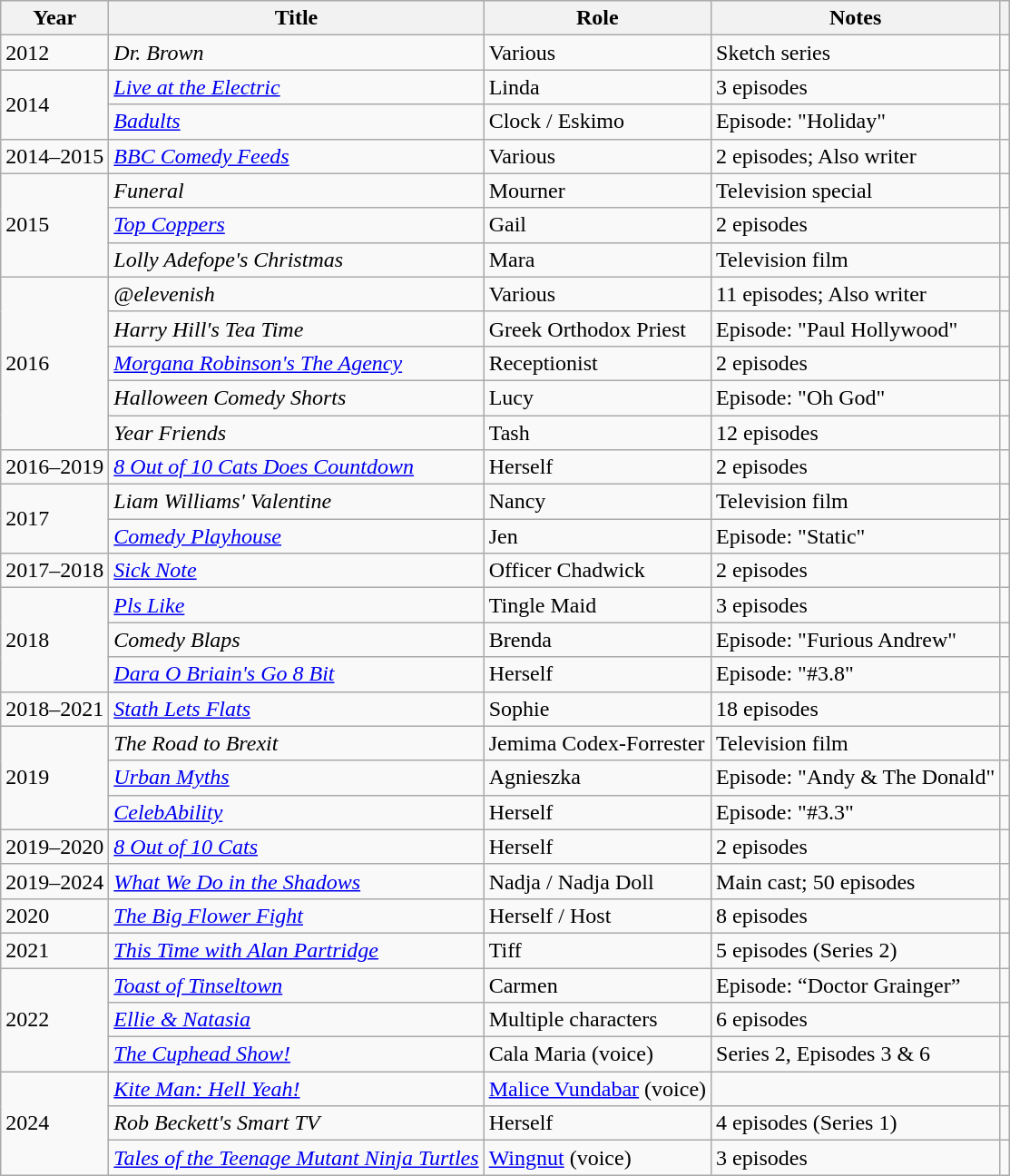<table class="wikitable sortable plainrowheaders">
<tr>
<th scope="col">Year</th>
<th scope="col">Title</th>
<th scope="col">Role</th>
<th scope="col" class="unsortable">Notes</th>
<th scope="col" class="unsortable"></th>
</tr>
<tr>
<td scope="row">2012</td>
<td><em>Dr. Brown</em></td>
<td>Various</td>
<td>Sketch series</td>
<td></td>
</tr>
<tr>
<td scope="row" rowspan="2">2014</td>
<td><em><a href='#'>Live at the Electric</a></em></td>
<td>Linda</td>
<td>3 episodes</td>
<td></td>
</tr>
<tr>
<td><em><a href='#'>Badults</a></em></td>
<td>Clock / Eskimo</td>
<td>Episode: "Holiday"</td>
<td></td>
</tr>
<tr>
<td scope="row">2014–2015</td>
<td><em><a href='#'>BBC Comedy Feeds</a></em></td>
<td>Various</td>
<td>2 episodes; Also writer</td>
<td></td>
</tr>
<tr>
<td scope="row" rowspan="3">2015</td>
<td><em>Funeral</em></td>
<td>Mourner</td>
<td>Television special</td>
<td></td>
</tr>
<tr>
<td><em><a href='#'>Top Coppers</a></em></td>
<td>Gail</td>
<td>2 episodes</td>
<td></td>
</tr>
<tr>
<td><em>Lolly Adefope's Christmas</em></td>
<td>Mara</td>
<td>Television film</td>
<td></td>
</tr>
<tr>
<td scope="row" rowspan="5">2016</td>
<td><em>@elevenish</em></td>
<td>Various</td>
<td>11 episodes; Also writer</td>
<td></td>
</tr>
<tr>
<td><em>Harry Hill's Tea Time</em></td>
<td>Greek Orthodox Priest</td>
<td>Episode: "Paul Hollywood"</td>
<td></td>
</tr>
<tr>
<td><em><a href='#'>Morgana Robinson's The Agency</a></em></td>
<td>Receptionist</td>
<td>2 episodes</td>
<td></td>
</tr>
<tr>
<td><em>Halloween Comedy Shorts</em></td>
<td>Lucy</td>
<td>Episode: "Oh God"</td>
<td></td>
</tr>
<tr>
<td><em>Year Friends</em></td>
<td>Tash</td>
<td>12 episodes</td>
<td></td>
</tr>
<tr>
<td scope="row">2016–2019</td>
<td><em><a href='#'>8 Out of 10 Cats Does Countdown</a></em></td>
<td>Herself</td>
<td>2 episodes</td>
<td></td>
</tr>
<tr>
<td scope="row" rowspan="2">2017</td>
<td><em>Liam Williams' Valentine</em></td>
<td>Nancy</td>
<td>Television film</td>
<td></td>
</tr>
<tr>
<td><em><a href='#'>Comedy Playhouse</a></em></td>
<td>Jen</td>
<td>Episode: "Static"</td>
<td></td>
</tr>
<tr>
<td scope="row">2017–2018</td>
<td><em><a href='#'>Sick Note</a></em></td>
<td>Officer Chadwick</td>
<td>2 episodes</td>
<td></td>
</tr>
<tr>
<td scope="row" rowspan="3">2018</td>
<td><em><a href='#'>Pls Like</a></em></td>
<td>Tingle Maid</td>
<td>3 episodes</td>
<td></td>
</tr>
<tr>
<td><em>Comedy Blaps</em></td>
<td>Brenda</td>
<td>Episode: "Furious Andrew"</td>
<td></td>
</tr>
<tr>
<td><em><a href='#'>Dara O Briain's Go 8 Bit</a></em></td>
<td>Herself</td>
<td>Episode: "#3.8"</td>
<td></td>
</tr>
<tr>
<td scope="row">2018–2021</td>
<td><em><a href='#'>Stath Lets Flats</a></em></td>
<td>Sophie</td>
<td>18 episodes</td>
<td></td>
</tr>
<tr>
<td scope="row" rowspan="3">2019</td>
<td><em>The Road to Brexit</em></td>
<td>Jemima Codex-Forrester</td>
<td>Television film</td>
<td></td>
</tr>
<tr>
<td><em><a href='#'>Urban Myths</a></em></td>
<td>Agnieszka</td>
<td>Episode: "Andy & The Donald"</td>
<td></td>
</tr>
<tr>
<td><em><a href='#'>CelebAbility</a></em></td>
<td>Herself</td>
<td>Episode: "#3.3"</td>
<td></td>
</tr>
<tr>
<td scope="row">2019–2020</td>
<td><em><a href='#'>8 Out of 10 Cats</a></em></td>
<td>Herself</td>
<td>2 episodes</td>
<td></td>
</tr>
<tr>
<td scope="row">2019–2024</td>
<td><em><a href='#'>What We Do in the Shadows</a></em></td>
<td>Nadja / Nadja Doll</td>
<td>Main cast; 50 episodes</td>
<td></td>
</tr>
<tr>
<td scope="row">2020</td>
<td><em><a href='#'>The Big Flower Fight</a></em></td>
<td>Herself / Host</td>
<td>8 episodes</td>
<td></td>
</tr>
<tr>
<td scope="row">2021</td>
<td><em><a href='#'>This Time with Alan Partridge</a></em></td>
<td>Tiff</td>
<td>5 episodes (Series 2)</td>
<td></td>
</tr>
<tr>
<td scope="row" rowspan="3">2022</td>
<td><em><a href='#'>Toast of Tinseltown</a></em></td>
<td>Carmen</td>
<td>Episode: “Doctor Grainger”</td>
<td></td>
</tr>
<tr>
<td><em><a href='#'>Ellie & Natasia</a></em></td>
<td>Multiple characters</td>
<td>6 episodes</td>
<td></td>
</tr>
<tr>
<td><em><a href='#'>The Cuphead Show!</a></em></td>
<td>Cala Maria (voice)</td>
<td>Series 2, Episodes 3 & 6</td>
<td></td>
</tr>
<tr>
<td rowspan="3">2024</td>
<td><em><a href='#'>Kite Man: Hell Yeah!</a></em></td>
<td><a href='#'>Malice Vundabar</a> (voice)</td>
<td></td>
<td></td>
</tr>
<tr>
<td><em>Rob Beckett's Smart TV</em></td>
<td>Herself</td>
<td>4 episodes (Series 1)</td>
<td></td>
</tr>
<tr>
<td><em><a href='#'>Tales of the Teenage Mutant Ninja Turtles</a></em></td>
<td><a href='#'>Wingnut</a> (voice)</td>
<td>3 episodes</td>
<td></td>
</tr>
</table>
